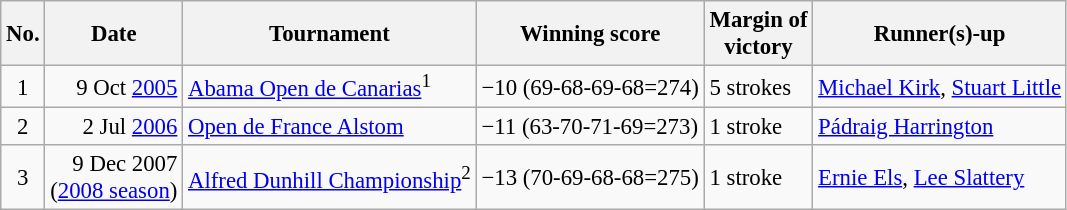<table class="wikitable" style="font-size:95%;">
<tr>
<th>No.</th>
<th>Date</th>
<th>Tournament</th>
<th>Winning score</th>
<th>Margin of<br>victory</th>
<th>Runner(s)-up</th>
</tr>
<tr>
<td align=center>1</td>
<td align=right>9 Oct <a href='#'>2005</a></td>
<td><a href='#'>Abama Open de Canarias</a><sup>1</sup></td>
<td>−10 (69-68-69-68=274)</td>
<td>5 strokes</td>
<td> <a href='#'>Michael Kirk</a>,  <a href='#'>Stuart Little</a></td>
</tr>
<tr>
<td align=center>2</td>
<td align=right>2 Jul <a href='#'>2006</a></td>
<td><a href='#'>Open de France Alstom</a></td>
<td>−11 (63-70-71-69=273)</td>
<td>1 stroke</td>
<td> <a href='#'>Pádraig Harrington</a></td>
</tr>
<tr>
<td align=center>3</td>
<td align=right>9 Dec 2007<br>(<a href='#'>2008 season</a>)</td>
<td><a href='#'>Alfred Dunhill Championship</a><sup>2</sup></td>
<td>−13 (70-69-68-68=275)</td>
<td>1 stroke</td>
<td> <a href='#'>Ernie Els</a>,  <a href='#'>Lee Slattery</a></td>
</tr>
</table>
